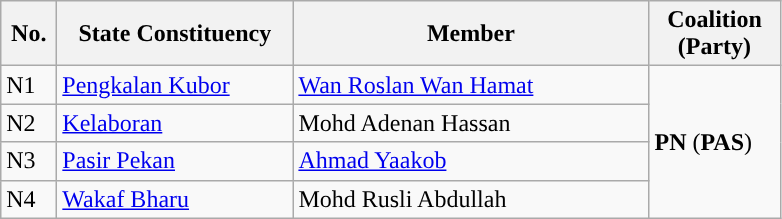<table class="wikitable">
<tr>
<th width="30">No.</th>
<th width="150">State Constituency</th>
<th width="230">Member</th>
<th width="80">Coalition (Party)</th>
</tr>
<tr>
<td>N1</td>
<td><a href='#'>Pengkalan Kubor</a></td>
<td><a href='#'>Wan Roslan Wan Hamat</a></td>
<td rowspan=4 style="background:"><strong>PN</strong> (<strong>PAS</strong>)</td>
</tr>
<tr>
<td>N2</td>
<td><a href='#'>Kelaboran</a></td>
<td>Mohd Adenan Hassan</td>
</tr>
<tr>
<td>N3</td>
<td><a href='#'>Pasir Pekan</a></td>
<td><a href='#'>Ahmad Yaakob</a></td>
</tr>
<tr>
<td>N4</td>
<td><a href='#'>Wakaf Bharu</a></td>
<td>Mohd Rusli Abdullah</td>
</tr>
</table>
